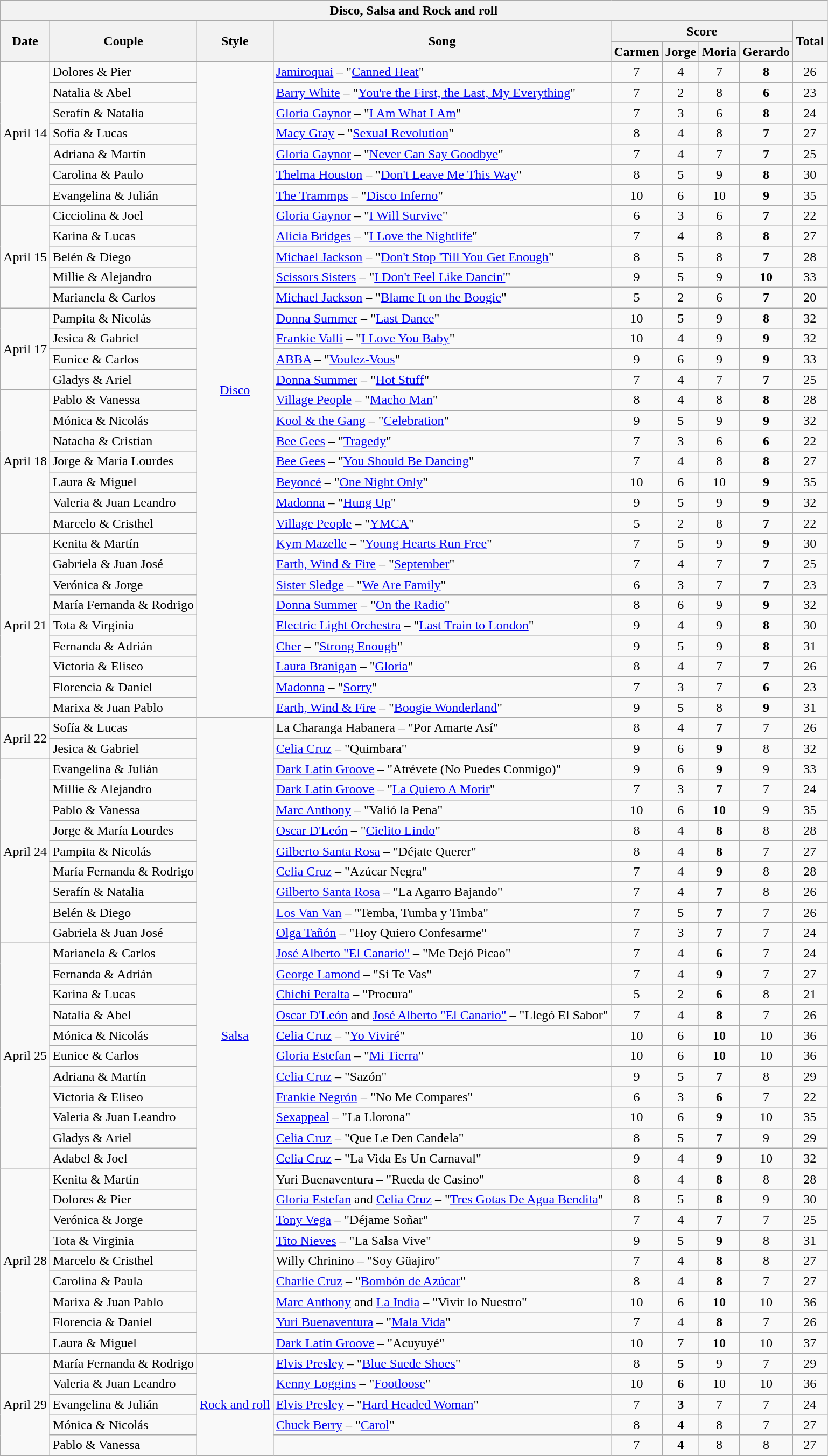<table class="wikitable collapsible collapsed" style="text-align:center">
<tr>
<th colspan=10>Disco, Salsa and Rock and roll</th>
</tr>
<tr>
<th rowspan=2>Date</th>
<th rowspan=2>Couple</th>
<th rowspan=2>Style</th>
<th rowspan=2>Song</th>
<th colspan=4>Score</th>
<th rowspan=2>Total</th>
</tr>
<tr>
<th>Carmen</th>
<th>Jorge</th>
<th>Moria</th>
<th>Gerardo</th>
</tr>
<tr>
<td rowspan=7>April 14</td>
<td style="text-align:left">Dolores & Pier</td>
<td rowspan=32><a href='#'>Disco</a></td>
<td style="text-align:left"><a href='#'>Jamiroquai</a> – "<a href='#'>Canned Heat</a>"</td>
<td>7</td>
<td>4</td>
<td>7</td>
<td><strong>8</strong></td>
<td>26</td>
</tr>
<tr>
<td style="text-align:left">Natalia & Abel</td>
<td style="text-align:left"><a href='#'>Barry White</a> – "<a href='#'>You're the First, the Last, My Everything</a>"</td>
<td>7</td>
<td>2</td>
<td>8</td>
<td><strong>6</strong></td>
<td>23</td>
</tr>
<tr>
<td style="text-align:left">Serafín & Natalia</td>
<td style="text-align:left"><a href='#'>Gloria Gaynor</a> – "<a href='#'>I Am What I Am</a>"</td>
<td>7</td>
<td>3</td>
<td>6</td>
<td><strong>8</strong></td>
<td>24</td>
</tr>
<tr>
<td style="text-align:left">Sofía & Lucas</td>
<td style="text-align:left"><a href='#'>Macy Gray</a> – "<a href='#'>Sexual Revolution</a>"</td>
<td>8</td>
<td>4</td>
<td>8</td>
<td><strong>7</strong></td>
<td>27</td>
</tr>
<tr>
<td style="text-align:left">Adriana & Martín</td>
<td style="text-align:left"><a href='#'>Gloria Gaynor</a> – "<a href='#'>Never Can Say Goodbye</a>"</td>
<td>7</td>
<td>4</td>
<td>7</td>
<td><strong>7</strong></td>
<td>25</td>
</tr>
<tr>
<td style="text-align:left">Carolina & Paulo</td>
<td style="text-align:left"><a href='#'>Thelma Houston</a> – "<a href='#'>Don't Leave Me This Way</a>"</td>
<td>8</td>
<td>5</td>
<td>9</td>
<td><strong>8</strong></td>
<td>30</td>
</tr>
<tr>
<td style="text-align:left">Evangelina & Julián</td>
<td style="text-align:left"><a href='#'>The Trammps</a> – "<a href='#'>Disco Inferno</a>"</td>
<td>10</td>
<td>6</td>
<td>10</td>
<td><strong>9</strong></td>
<td>35</td>
</tr>
<tr>
<td rowspan=5>April 15</td>
<td style="text-align:left">Cicciolina & Joel</td>
<td style="text-align:left"><a href='#'>Gloria Gaynor</a> – "<a href='#'>I Will Survive</a>"</td>
<td>6</td>
<td>3</td>
<td>6</td>
<td><strong>7</strong></td>
<td>22</td>
</tr>
<tr>
<td style="text-align:left">Karina & Lucas</td>
<td style="text-align:left"><a href='#'>Alicia Bridges</a> – "<a href='#'>I Love the Nightlife</a>"</td>
<td>7</td>
<td>4</td>
<td>8</td>
<td><strong>8</strong></td>
<td>27</td>
</tr>
<tr>
<td style="text-align:left">Belén & Diego</td>
<td style="text-align:left"><a href='#'>Michael Jackson</a> – "<a href='#'>Don't Stop 'Till You Get Enough</a>"</td>
<td>8</td>
<td>5</td>
<td>8</td>
<td><strong>7</strong></td>
<td>28</td>
</tr>
<tr>
<td style="text-align:left">Millie & Alejandro</td>
<td style="text-align:left"><a href='#'>Scissors Sisters</a> – "<a href='#'>I Don't Feel Like Dancin'</a>"</td>
<td>9</td>
<td>5</td>
<td>9</td>
<td><strong>10</strong></td>
<td>33</td>
</tr>
<tr>
<td style="text-align:left">Marianela & Carlos</td>
<td style="text-align:left"><a href='#'>Michael Jackson</a> – "<a href='#'>Blame It on the Boogie</a>"</td>
<td>5</td>
<td>2</td>
<td>6</td>
<td><strong>7</strong></td>
<td>20</td>
</tr>
<tr>
<td rowspan=4>April 17</td>
<td style="text-align:left">Pampita & Nicolás</td>
<td style="text-align:left"><a href='#'>Donna Summer</a> – "<a href='#'>Last Dance</a>"</td>
<td>10</td>
<td>5</td>
<td>9</td>
<td><strong>8</strong></td>
<td>32</td>
</tr>
<tr>
<td style="text-align:left">Jesica & Gabriel</td>
<td style="text-align:left"><a href='#'>Frankie Valli</a> – "<a href='#'>I Love You Baby</a>"</td>
<td>10</td>
<td>4</td>
<td>9</td>
<td><strong>9</strong></td>
<td>32</td>
</tr>
<tr>
<td style="text-align:left">Eunice & Carlos</td>
<td style="text-align:left"><a href='#'>ABBA</a> – "<a href='#'>Voulez-Vous</a>"</td>
<td>9</td>
<td>6</td>
<td>9</td>
<td><strong>9</strong></td>
<td>33</td>
</tr>
<tr>
<td style="text-align:left">Gladys & Ariel</td>
<td style="text-align:left"><a href='#'>Donna Summer</a> – "<a href='#'>Hot Stuff</a>"</td>
<td>7</td>
<td>4</td>
<td>7</td>
<td><strong>7</strong></td>
<td>25</td>
</tr>
<tr>
<td rowspan=7>April 18</td>
<td style="text-align:left">Pablo & Vanessa</td>
<td style="text-align:left"><a href='#'>Village People</a> – "<a href='#'>Macho Man</a>"</td>
<td>8</td>
<td>4</td>
<td>8</td>
<td><strong>8</strong></td>
<td>28</td>
</tr>
<tr>
<td style="text-align:left">Mónica & Nicolás</td>
<td style="text-align:left"><a href='#'>Kool & the Gang</a> – "<a href='#'>Celebration</a>"</td>
<td>9</td>
<td>5</td>
<td>9</td>
<td><strong>9</strong></td>
<td>32</td>
</tr>
<tr>
<td style="text-align:left">Natacha & Cristian</td>
<td style="text-align:left"><a href='#'>Bee Gees</a> – "<a href='#'>Tragedy</a>"</td>
<td>7</td>
<td>3</td>
<td>6</td>
<td><strong>6</strong></td>
<td>22</td>
</tr>
<tr>
<td style="text-align:left">Jorge & María Lourdes</td>
<td style="text-align:left"><a href='#'>Bee Gees</a> – "<a href='#'>You Should Be Dancing</a>"</td>
<td>7</td>
<td>4</td>
<td>8</td>
<td><strong>8</strong></td>
<td>27</td>
</tr>
<tr>
<td style="text-align:left">Laura & Miguel</td>
<td style="text-align:left"><a href='#'>Beyoncé</a> – "<a href='#'>One Night Only</a>"</td>
<td>10</td>
<td>6</td>
<td>10</td>
<td><strong>9</strong></td>
<td>35</td>
</tr>
<tr>
<td style="text-align:left">Valeria & Juan Leandro</td>
<td style="text-align:left"><a href='#'>Madonna</a> – "<a href='#'>Hung Up</a>"</td>
<td>9</td>
<td>5</td>
<td>9</td>
<td><strong>9</strong></td>
<td>32</td>
</tr>
<tr>
<td style="text-align:left">Marcelo & Cristhel</td>
<td style="text-align:left"><a href='#'>Village People</a> – "<a href='#'>YMCA</a>"</td>
<td>5</td>
<td>2</td>
<td>8</td>
<td><strong>7</strong></td>
<td>22</td>
</tr>
<tr>
<td rowspan=9>April 21</td>
<td style="text-align:left">Kenita & Martín</td>
<td style="text-align:left"><a href='#'>Kym Mazelle</a> – "<a href='#'>Young Hearts Run Free</a>"</td>
<td>7</td>
<td>5</td>
<td>9</td>
<td><strong>9</strong></td>
<td>30</td>
</tr>
<tr>
<td style="text-align:left">Gabriela & Juan José</td>
<td style="text-align:left"><a href='#'>Earth, Wind & Fire</a> – "<a href='#'>September</a>"</td>
<td>7</td>
<td>4</td>
<td>7</td>
<td><strong>7</strong></td>
<td>25</td>
</tr>
<tr>
<td style="text-align:left">Verónica & Jorge</td>
<td style="text-align:left"><a href='#'>Sister Sledge</a> – "<a href='#'>We Are Family</a>"</td>
<td>6</td>
<td>3</td>
<td>7</td>
<td><strong>7</strong></td>
<td>23</td>
</tr>
<tr>
<td style="text-align:left">María Fernanda & Rodrigo</td>
<td style="text-align:left"><a href='#'>Donna Summer</a> – "<a href='#'>On the Radio</a>"</td>
<td>8</td>
<td>6</td>
<td>9</td>
<td><strong>9</strong></td>
<td>32</td>
</tr>
<tr>
<td style="text-align:left">Tota & Virginia</td>
<td style="text-align:left"><a href='#'>Electric Light Orchestra</a> – "<a href='#'>Last Train to London</a>"</td>
<td>9</td>
<td>4</td>
<td>9</td>
<td><strong>8</strong></td>
<td>30</td>
</tr>
<tr>
<td style="text-align:left">Fernanda & Adrián</td>
<td style="text-align:left"><a href='#'>Cher</a> – "<a href='#'>Strong Enough</a>"</td>
<td>9</td>
<td>5</td>
<td>9</td>
<td><strong>8</strong></td>
<td>31</td>
</tr>
<tr>
<td style="text-align:left">Victoria & Eliseo</td>
<td style="text-align:left"><a href='#'>Laura Branigan</a> – "<a href='#'>Gloria</a>"</td>
<td>8</td>
<td>4</td>
<td>7</td>
<td><strong>7</strong></td>
<td>26</td>
</tr>
<tr>
<td style="text-align:left">Florencia & Daniel</td>
<td style="text-align:left"><a href='#'>Madonna</a> – "<a href='#'>Sorry</a>"</td>
<td>7</td>
<td>3</td>
<td>7</td>
<td><strong>6</strong></td>
<td>23</td>
</tr>
<tr>
<td style="text-align:left">Marixa & Juan Pablo</td>
<td style="text-align:left"><a href='#'>Earth, Wind & Fire</a> – "<a href='#'>Boogie Wonderland</a>"</td>
<td>9</td>
<td>5</td>
<td>8</td>
<td><strong>9</strong></td>
<td>31</td>
</tr>
<tr>
<td rowspan=2>April 22</td>
<td style="text-align:left">Sofía & Lucas</td>
<td rowspan=31><a href='#'>Salsa</a></td>
<td style="text-align:left">La Charanga Habanera – "Por Amarte Así"</td>
<td>8</td>
<td>4</td>
<td><strong>7</strong></td>
<td>7</td>
<td>26</td>
</tr>
<tr>
<td style="text-align:left">Jesica & Gabriel</td>
<td style="text-align:left"><a href='#'>Celia Cruz</a> – "Quimbara"</td>
<td>9</td>
<td>6</td>
<td><strong>9</strong></td>
<td>8</td>
<td>32</td>
</tr>
<tr>
<td rowspan=9>April 24</td>
<td style="text-align:left">Evangelina & Julián</td>
<td style="text-align:left"><a href='#'>Dark Latin Groove</a> – "Atrévete (No Puedes Conmigo)"</td>
<td>9</td>
<td>6</td>
<td><strong>9</strong></td>
<td>9</td>
<td>33</td>
</tr>
<tr>
<td style="text-align:left">Millie & Alejandro</td>
<td style="text-align:left"><a href='#'>Dark Latin Groove</a> – "<a href='#'>La Quiero A Morir</a>"</td>
<td>7</td>
<td>3</td>
<td><strong>7</strong></td>
<td>7</td>
<td>24</td>
</tr>
<tr>
<td style="text-align:left">Pablo & Vanessa</td>
<td style="text-align:left"><a href='#'>Marc Anthony</a> – "Valió la Pena"</td>
<td>10</td>
<td>6</td>
<td><strong>10</strong></td>
<td>9</td>
<td>35</td>
</tr>
<tr>
<td style="text-align:left">Jorge & María Lourdes</td>
<td style="text-align:left"><a href='#'>Oscar D'León</a> – "<a href='#'>Cielito Lindo</a>"</td>
<td>8</td>
<td>4</td>
<td><strong>8</strong></td>
<td>8</td>
<td>28</td>
</tr>
<tr>
<td style="text-align:left">Pampita & Nicolás</td>
<td style="text-align:left"><a href='#'>Gilberto Santa Rosa</a> – "Déjate Querer"</td>
<td>8</td>
<td>4</td>
<td><strong>8</strong></td>
<td>7</td>
<td>27</td>
</tr>
<tr>
<td style="text-align:left">María Fernanda & Rodrigo</td>
<td style="text-align:left"><a href='#'>Celia Cruz</a> – "Azúcar Negra"</td>
<td>7</td>
<td>4</td>
<td><strong>9</strong></td>
<td>8</td>
<td>28</td>
</tr>
<tr>
<td style="text-align:left">Serafín & Natalia</td>
<td style="text-align:left"><a href='#'>Gilberto Santa Rosa</a> – "La Agarro Bajando"</td>
<td>7</td>
<td>4</td>
<td><strong>7</strong></td>
<td>8</td>
<td>26</td>
</tr>
<tr>
<td style="text-align:left">Belén & Diego</td>
<td style="text-align:left"><a href='#'>Los Van Van</a> – "Temba, Tumba y Timba"</td>
<td>7</td>
<td>5</td>
<td><strong>7</strong></td>
<td>7</td>
<td>26</td>
</tr>
<tr>
<td style="text-align:left">Gabriela & Juan José</td>
<td style="text-align:left"><a href='#'>Olga Tañón</a> – "Hoy Quiero Confesarme"</td>
<td>7</td>
<td>3</td>
<td><strong>7</strong></td>
<td>7</td>
<td>24</td>
</tr>
<tr>
<td rowspan=11>April 25</td>
<td style="text-align:left">Marianela & Carlos</td>
<td style="text-align:left"><a href='#'>José Alberto "El Canario"</a> – "Me Dejó Picao"</td>
<td>7</td>
<td>4</td>
<td><strong>6</strong></td>
<td>7</td>
<td>24</td>
</tr>
<tr>
<td style="text-align:left">Fernanda & Adrián</td>
<td style="text-align:left"><a href='#'>George Lamond</a> – "Si Te Vas"</td>
<td>7</td>
<td>4</td>
<td><strong>9</strong></td>
<td>7</td>
<td>27</td>
</tr>
<tr>
<td style="text-align:left">Karina & Lucas</td>
<td style="text-align:left"><a href='#'>Chichí Peralta</a> – "Procura"</td>
<td>5</td>
<td>2</td>
<td><strong>6</strong></td>
<td>8</td>
<td>21</td>
</tr>
<tr>
<td style="text-align:left">Natalia & Abel</td>
<td style="text-align:left"><a href='#'>Oscar D'León</a> and <a href='#'>José Alberto "El Canario"</a> – "Llegó El Sabor"</td>
<td>7</td>
<td>4</td>
<td><strong>8</strong></td>
<td>7</td>
<td>26</td>
</tr>
<tr>
<td style="text-align:left">Mónica & Nicolás</td>
<td style="text-align:left"><a href='#'>Celia Cruz</a> – "<a href='#'>Yo Viviré</a>"</td>
<td>10</td>
<td>6</td>
<td><strong>10</strong></td>
<td>10</td>
<td>36</td>
</tr>
<tr>
<td style="text-align:left">Eunice & Carlos</td>
<td style="text-align:left"><a href='#'>Gloria Estefan</a> – "<a href='#'>Mi Tierra</a>"</td>
<td>10</td>
<td>6</td>
<td><strong>10</strong></td>
<td>10</td>
<td>36</td>
</tr>
<tr>
<td style="text-align:left">Adriana & Martín</td>
<td style="text-align:left"><a href='#'>Celia Cruz</a> – "Sazón"</td>
<td>9</td>
<td>5</td>
<td><strong>7</strong></td>
<td>8</td>
<td>29</td>
</tr>
<tr>
<td style="text-align:left">Victoria & Eliseo</td>
<td style="text-align:left"><a href='#'>Frankie Negrón</a> – "No Me Compares"</td>
<td>6</td>
<td>3</td>
<td><strong>6</strong></td>
<td>7</td>
<td>22</td>
</tr>
<tr>
<td style="text-align:left">Valeria & Juan Leandro</td>
<td style="text-align:left"><a href='#'>Sexappeal</a> – "La Llorona"</td>
<td>10</td>
<td>6</td>
<td><strong>9</strong></td>
<td>10</td>
<td>35</td>
</tr>
<tr>
<td style="text-align:left">Gladys & Ariel</td>
<td style="text-align:left"><a href='#'>Celia Cruz</a> – "Que Le Den Candela"</td>
<td>8</td>
<td>5</td>
<td><strong>7</strong></td>
<td>9</td>
<td>29</td>
</tr>
<tr>
<td style="text-align:left">Adabel & Joel</td>
<td style="text-align:left"><a href='#'>Celia Cruz</a> – "La Vida Es Un Carnaval"</td>
<td>9</td>
<td>4</td>
<td><strong>9</strong></td>
<td>10</td>
<td>32</td>
</tr>
<tr>
<td rowspan=9>April 28</td>
<td style="text-align:left">Kenita & Martín</td>
<td style="text-align:left">Yuri Buenaventura – "Rueda de Casino"</td>
<td>8</td>
<td>4</td>
<td><strong>8</strong></td>
<td>8</td>
<td>28</td>
</tr>
<tr>
<td style="text-align:left">Dolores & Pier</td>
<td style="text-align:left"><a href='#'>Gloria Estefan</a> and <a href='#'>Celia Cruz</a> – "<a href='#'>Tres Gotas De Agua Bendita</a>"</td>
<td>8</td>
<td>5</td>
<td><strong>8</strong></td>
<td>9</td>
<td>30</td>
</tr>
<tr>
<td style="text-align:left">Verónica & Jorge</td>
<td style="text-align:left"><a href='#'>Tony Vega</a> – "Déjame Soñar"</td>
<td>7</td>
<td>4</td>
<td><strong>7</strong></td>
<td>7</td>
<td>25</td>
</tr>
<tr>
<td style="text-align:left">Tota & Virginia</td>
<td style="text-align:left"><a href='#'>Tito Nieves</a> – "La Salsa Vive"</td>
<td>9</td>
<td>5</td>
<td><strong>9</strong></td>
<td>8</td>
<td>31</td>
</tr>
<tr>
<td style="text-align:left">Marcelo & Cristhel</td>
<td style="text-align:left">Willy Chrinino – "Soy Güajiro"</td>
<td>7</td>
<td>4</td>
<td><strong>8</strong></td>
<td>8</td>
<td>27</td>
</tr>
<tr>
<td style="text-align:left">Carolina & Paula</td>
<td style="text-align:left"><a href='#'>Charlie Cruz</a> – "<a href='#'>Bombón de Azúcar</a>"</td>
<td>8</td>
<td>4</td>
<td><strong>8</strong></td>
<td>7</td>
<td>27</td>
</tr>
<tr>
<td style="text-align:left">Marixa & Juan Pablo</td>
<td style="text-align:left"><a href='#'>Marc Anthony</a> and <a href='#'>La India</a> – "Vivir lo Nuestro"</td>
<td>10</td>
<td>6</td>
<td><strong>10</strong></td>
<td>10</td>
<td>36</td>
</tr>
<tr>
<td style="text-align:left">Florencia & Daniel</td>
<td style="text-align:left"><a href='#'>Yuri Buenaventura</a> – "<a href='#'>Mala Vida</a>"</td>
<td>7</td>
<td>4</td>
<td><strong>8</strong></td>
<td>7</td>
<td>26</td>
</tr>
<tr>
<td style="text-align:left">Laura & Miguel</td>
<td style="text-align:left"><a href='#'>Dark Latin Groove</a> – "Acuyuyé"</td>
<td>10</td>
<td>7</td>
<td><strong>10</strong></td>
<td>10</td>
<td>37</td>
</tr>
<tr>
<td rowspan=5>April 29</td>
<td style="text-align:left">María Fernanda & Rodrigo</td>
<td rowspan=5><a href='#'>Rock and roll</a></td>
<td style="text-align:left"><a href='#'>Elvis Presley</a> – "<a href='#'>Blue Suede Shoes</a>"</td>
<td>8</td>
<td><strong>5</strong></td>
<td>9</td>
<td>7</td>
<td>29</td>
</tr>
<tr>
<td style="text-align:left">Valeria & Juan Leandro</td>
<td style="text-align:left"><a href='#'>Kenny Loggins</a> – "<a href='#'>Footloose</a>"</td>
<td>10</td>
<td><strong>6</strong></td>
<td>10</td>
<td>10</td>
<td>36</td>
</tr>
<tr>
<td style="text-align:left">Evangelina & Julián</td>
<td style="text-align:left"><a href='#'>Elvis Presley</a> – "<a href='#'>Hard Headed Woman</a>"</td>
<td>7</td>
<td><strong>3</strong></td>
<td>7</td>
<td>7</td>
<td>24</td>
</tr>
<tr>
<td style="text-align:left">Mónica & Nicolás</td>
<td style="text-align:left"><a href='#'>Chuck Berry</a> – "<a href='#'>Carol</a>"</td>
<td>8</td>
<td><strong>4</strong></td>
<td>8</td>
<td>7</td>
<td>27</td>
</tr>
<tr>
<td style="text-align:left">Pablo & Vanessa</td>
<td style="text-align:left"></td>
<td>7</td>
<td><strong>4</strong></td>
<td>8</td>
<td>8</td>
<td>27</td>
</tr>
</table>
